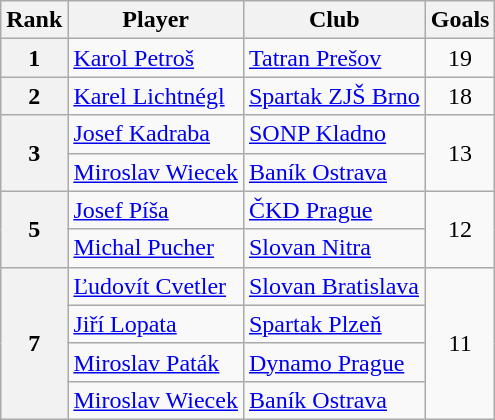<table class="wikitable" style="text-align:center">
<tr>
<th>Rank</th>
<th>Player</th>
<th>Club</th>
<th>Goals</th>
</tr>
<tr>
<th>1</th>
<td align="left"> <a href='#'>Karol Petroš</a></td>
<td align="left"><a href='#'>Tatran Prešov</a></td>
<td>19</td>
</tr>
<tr>
<th>2</th>
<td align="left"> <a href='#'>Karel Lichtnégl</a></td>
<td align="left"><a href='#'>Spartak ZJŠ Brno</a></td>
<td>18</td>
</tr>
<tr>
<th rowspan="2">3</th>
<td align="left"> <a href='#'>Josef Kadraba</a></td>
<td align="left"><a href='#'>SONP Kladno</a></td>
<td rowspan="2">13</td>
</tr>
<tr>
<td align="left"> <a href='#'>Miroslav Wiecek</a></td>
<td align="left"><a href='#'>Baník Ostrava</a></td>
</tr>
<tr>
<th rowspan="2">5</th>
<td align="left"> <a href='#'>Josef Píša</a></td>
<td align="left"><a href='#'>ČKD Prague</a></td>
<td rowspan="2">12</td>
</tr>
<tr>
<td align="left"> <a href='#'>Michal Pucher</a></td>
<td align="left"><a href='#'>Slovan Nitra</a></td>
</tr>
<tr>
<th rowspan="4">7</th>
<td align="left"> <a href='#'>Ľudovít Cvetler</a></td>
<td align="left"><a href='#'>Slovan Bratislava</a></td>
<td rowspan="4">11</td>
</tr>
<tr>
<td align="left"> <a href='#'>Jiří Lopata</a></td>
<td align="left"><a href='#'>Spartak Plzeň</a></td>
</tr>
<tr>
<td align="left"> <a href='#'>Miroslav Paták</a></td>
<td align="left"><a href='#'>Dynamo Prague</a></td>
</tr>
<tr>
<td align="left"> <a href='#'>Miroslav Wiecek</a></td>
<td align="left"><a href='#'>Baník Ostrava</a></td>
</tr>
</table>
